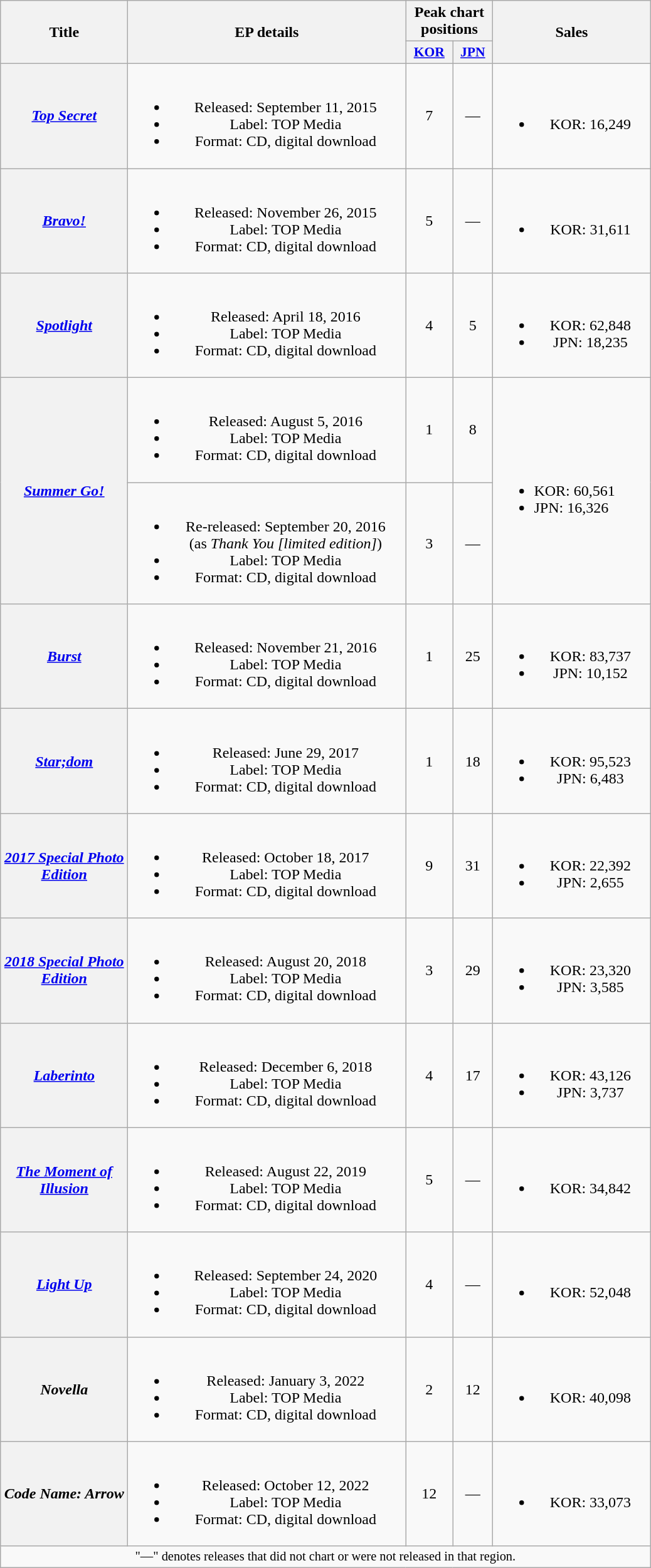<table class="wikitable plainrowheaders" style="text-align:center;">
<tr>
<th scope="col" rowspan="2" style="width:8em;">Title</th>
<th scope="col" rowspan="2" style="width:18em;">EP details</th>
<th scope="col" colspan="2">Peak chart <br>positions</th>
<th scope="col" rowspan="2" style="width:10em;">Sales</th>
</tr>
<tr>
<th scope="col" style="width:3em;font-size:90%"><a href='#'>KOR</a><br></th>
<th scope="col" style="width:2.5em;font-size:90%;"><a href='#'>JPN</a><br></th>
</tr>
<tr>
<th scope="row"><em><a href='#'>Top Secret</a></em></th>
<td><br><ul><li>Released: September 11, 2015</li><li>Label: TOP Media</li><li>Format: CD, digital download</li></ul></td>
<td>7</td>
<td>—</td>
<td><br><ul><li>KOR: 16,249</li></ul></td>
</tr>
<tr>
<th scope="row"><em><a href='#'>Bravo!</a></em></th>
<td><br><ul><li>Released: November 26, 2015</li><li>Label: TOP Media</li><li>Format: CD, digital download</li></ul></td>
<td>5</td>
<td>—</td>
<td><br><ul><li>KOR: 31,611</li></ul></td>
</tr>
<tr>
<th scope="row"><em><a href='#'>Spotlight</a></em></th>
<td><br><ul><li>Released: April 18, 2016</li><li>Label: TOP Media</li><li>Format: CD, digital download</li></ul></td>
<td>4</td>
<td>5</td>
<td><br><ul><li>KOR: 62,848</li><li>JPN: 18,235</li></ul></td>
</tr>
<tr>
<th scope="row" rowspan="2"><em><a href='#'>Summer Go!</a></em></th>
<td><br><ul><li>Released: August 5, 2016</li><li>Label: TOP Media</li><li>Format: CD, digital download</li></ul></td>
<td>1</td>
<td>8</td>
<td style="text-align:left;" rowspan="2"><br><ul><li>KOR: 60,561</li><li>JPN: 16,326</li></ul></td>
</tr>
<tr>
<td><br><ul><li>Re-released: September 20, 2016 <br> (as <em>Thank You [limited edition]</em>)</li><li>Label: TOP Media</li><li>Format: CD, digital download</li></ul></td>
<td>3</td>
<td>—</td>
</tr>
<tr>
<th scope="row"><em><a href='#'>Burst</a></em></th>
<td><br><ul><li>Released: November 21, 2016</li><li>Label: TOP Media</li><li>Format: CD, digital download</li></ul></td>
<td>1</td>
<td>25</td>
<td><br><ul><li>KOR: 83,737</li><li>JPN: 10,152</li></ul></td>
</tr>
<tr>
<th scope="row"><em><a href='#'>Star;dom</a></em></th>
<td><br><ul><li>Released: June 29, 2017</li><li>Label: TOP Media</li><li>Format: CD, digital download</li></ul></td>
<td>1</td>
<td>18</td>
<td><br><ul><li>KOR: 95,523</li><li>JPN: 6,483</li></ul></td>
</tr>
<tr>
<th scope="row"><em><a href='#'>2017 Special Photo Edition</a></em></th>
<td><br><ul><li>Released: October 18, 2017</li><li>Label: TOP Media</li><li>Format: CD, digital download</li></ul></td>
<td>9</td>
<td>31</td>
<td><br><ul><li>KOR: 22,392</li><li>JPN: 2,655</li></ul></td>
</tr>
<tr>
<th scope="row"><em><a href='#'>2018 Special Photo Edition</a></em></th>
<td><br><ul><li>Released: August 20, 2018</li><li>Label: TOP Media</li><li>Format: CD, digital download</li></ul></td>
<td>3</td>
<td>29</td>
<td><br><ul><li>KOR: 23,320</li><li>JPN: 3,585</li></ul></td>
</tr>
<tr>
<th scope="row"><em><a href='#'>Laberinto</a></em></th>
<td><br><ul><li>Released: December 6, 2018</li><li>Label: TOP Media</li><li>Format: CD, digital download</li></ul></td>
<td>4</td>
<td>17</td>
<td><br><ul><li>KOR: 43,126</li><li>JPN: 3,737</li></ul></td>
</tr>
<tr>
<th scope="row"><em><a href='#'>The Moment of Illusion</a></em></th>
<td><br><ul><li>Released: August 22, 2019</li><li>Label: TOP Media</li><li>Format: CD, digital download</li></ul></td>
<td>5</td>
<td>—</td>
<td><br><ul><li>KOR: 34,842</li></ul></td>
</tr>
<tr>
<th scope="row"><em><a href='#'>Light Up</a></em></th>
<td><br><ul><li>Released: September 24, 2020</li><li>Label: TOP Media</li><li>Format: CD, digital download</li></ul></td>
<td>4</td>
<td>—</td>
<td><br><ul><li>KOR: 52,048</li></ul></td>
</tr>
<tr>
<th scope="row"><em>Novella</em></th>
<td><br><ul><li>Released: January 3, 2022</li><li>Label: TOP Media</li><li>Format: CD, digital download</li></ul></td>
<td>2</td>
<td>12</td>
<td><br><ul><li>KOR: 40,098</li></ul></td>
</tr>
<tr>
<th scope="row"><em>Code Name: Arrow</em></th>
<td><br><ul><li>Released: October 12, 2022</li><li>Label: TOP Media</li><li>Format: CD, digital download</li></ul></td>
<td>12</td>
<td>—</td>
<td><br><ul><li>KOR: 33,073</li></ul></td>
</tr>
<tr>
<td colspan="5" style="font-size:85%">"—" denotes releases that did not chart or were not released in that region.</td>
</tr>
</table>
